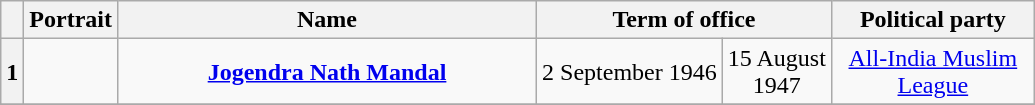<table class="wikitable" style="text-align:center">
<tr>
<th></th>
<th>Portrait</th>
<th style="width:17em">Name</th>
<th colspan="2">Term of office</th>
<th style="width:8em">Political party</th>
</tr>
<tr>
<th>1</th>
<td></td>
<td><strong><a href='#'>Jogendra Nath Mandal</a></strong></td>
<td>2 September 1946</td>
<td>15 August<br>1947</td>
<td><a href='#'>All-India Muslim League</a></td>
</tr>
<tr>
</tr>
</table>
